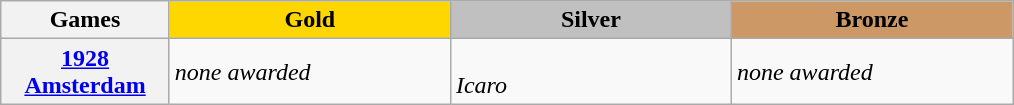<table class="wikitable plainrowheaders">
<tr>
<th scope="col" style="width:105px;">Games</th>
<th scope="col" style="background-color:gold; width:180px;">Gold</th>
<th scope="col" style="background-color:silver; width:180px;">Silver</th>
<th scope="col" style="background-color:#cc9966; width:180px;">Bronze</th>
</tr>
<tr>
<th scope="row"><a href='#'>1928 Amsterdam</a></th>
<td><em>none awarded</em></td>
<td><br><em>Icaro</em></td>
<td><em>none awarded</em></td>
</tr>
</table>
